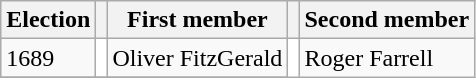<table class="wikitable">
<tr>
<th>Election</th>
<th></th>
<th>First member</th>
<th></th>
<th>Second member</th>
</tr>
<tr>
<td>1689</td>
<td style="background-color: white"></td>
<td>Oliver FitzGerald</td>
<td rowspan="5" style="background-color: white"></td>
<td rowspan="5">Roger Farrell</td>
</tr>
<tr>
</tr>
</table>
